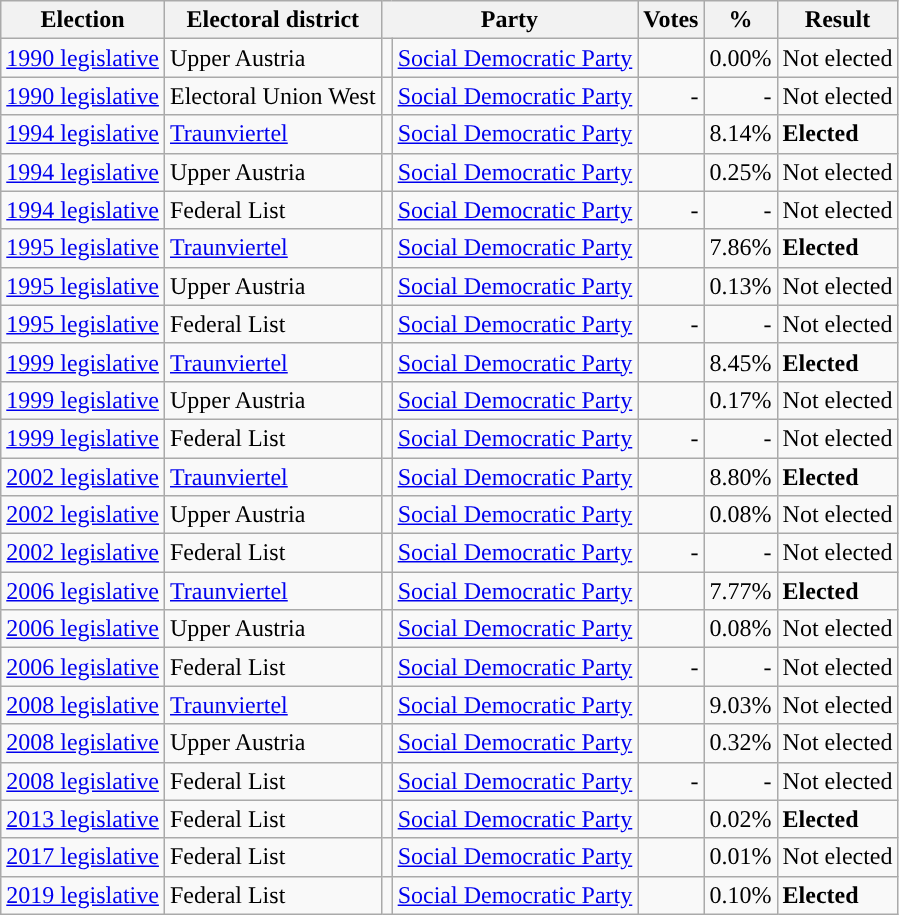<table class="wikitable" style="text-align:left;">
<tr>
<th scope=col>Election</th>
<th scope=col>Electoral district</th>
<th scope=col colspan="2">Party</th>
<th scope=col>Votes</th>
<th scope=col>%</th>
<th scope=col>Result</th>
</tr>
<tr>
<td><a href='#'>1990 legislative</a></td>
<td>Upper Austria</td>
<td style="background:"></td>
<td><a href='#'>Social Democratic Party</a></td>
<td align=right></td>
<td align=right>0.00%</td>
<td>Not elected</td>
</tr>
<tr>
<td><a href='#'>1990 legislative</a></td>
<td>Electoral Union West</td>
<td style="background:"></td>
<td><a href='#'>Social Democratic Party</a></td>
<td align=right>-</td>
<td align=right>-</td>
<td>Not elected</td>
</tr>
<tr>
<td><a href='#'>1994 legislative</a></td>
<td><a href='#'>Traunviertel</a></td>
<td style="background:"></td>
<td><a href='#'>Social Democratic Party</a></td>
<td align=right></td>
<td align=right>8.14%</td>
<td><strong>Elected</strong></td>
</tr>
<tr>
<td><a href='#'>1994 legislative</a></td>
<td>Upper Austria</td>
<td style="background:"></td>
<td><a href='#'>Social Democratic Party</a></td>
<td align=right></td>
<td align=right>0.25%</td>
<td>Not elected</td>
</tr>
<tr>
<td><a href='#'>1994 legislative</a></td>
<td>Federal List</td>
<td style="background:"></td>
<td><a href='#'>Social Democratic Party</a></td>
<td align=right>-</td>
<td align=right>-</td>
<td>Not elected</td>
</tr>
<tr>
<td><a href='#'>1995 legislative</a></td>
<td><a href='#'>Traunviertel</a></td>
<td style="background:"></td>
<td><a href='#'>Social Democratic Party</a></td>
<td align=right></td>
<td align=right>7.86%</td>
<td><strong>Elected</strong></td>
</tr>
<tr>
<td><a href='#'>1995 legislative</a></td>
<td>Upper Austria</td>
<td style="background:"></td>
<td><a href='#'>Social Democratic Party</a></td>
<td align=right></td>
<td align=right>0.13%</td>
<td>Not elected</td>
</tr>
<tr>
<td><a href='#'>1995 legislative</a></td>
<td>Federal List</td>
<td style="background:"></td>
<td><a href='#'>Social Democratic Party</a></td>
<td align=right>-</td>
<td align=right>-</td>
<td>Not elected</td>
</tr>
<tr>
<td><a href='#'>1999 legislative</a></td>
<td><a href='#'>Traunviertel</a></td>
<td style="background:"></td>
<td><a href='#'>Social Democratic Party</a></td>
<td align=right></td>
<td align=right>8.45%</td>
<td><strong>Elected</strong></td>
</tr>
<tr>
<td><a href='#'>1999 legislative</a></td>
<td>Upper Austria</td>
<td style="background:"></td>
<td><a href='#'>Social Democratic Party</a></td>
<td align=right></td>
<td align=right>0.17%</td>
<td>Not elected</td>
</tr>
<tr>
<td><a href='#'>1999 legislative</a></td>
<td>Federal List</td>
<td style="background:"></td>
<td><a href='#'>Social Democratic Party</a></td>
<td align=right>-</td>
<td align=right>-</td>
<td>Not elected</td>
</tr>
<tr>
<td><a href='#'>2002 legislative</a></td>
<td><a href='#'>Traunviertel</a></td>
<td style="background:"></td>
<td><a href='#'>Social Democratic Party</a></td>
<td align=right></td>
<td align=right>8.80%</td>
<td><strong>Elected</strong></td>
</tr>
<tr>
<td><a href='#'>2002 legislative</a></td>
<td>Upper Austria</td>
<td style="background:"></td>
<td><a href='#'>Social Democratic Party</a></td>
<td align=right></td>
<td align=right>0.08%</td>
<td>Not elected</td>
</tr>
<tr>
<td><a href='#'>2002 legislative</a></td>
<td>Federal List</td>
<td style="background:"></td>
<td><a href='#'>Social Democratic Party</a></td>
<td align=right>-</td>
<td align=right>-</td>
<td>Not elected</td>
</tr>
<tr>
<td><a href='#'>2006 legislative</a></td>
<td><a href='#'>Traunviertel</a></td>
<td style="background:"></td>
<td><a href='#'>Social Democratic Party</a></td>
<td align=right></td>
<td align=right>7.77%</td>
<td><strong>Elected</strong></td>
</tr>
<tr>
<td><a href='#'>2006 legislative</a></td>
<td>Upper Austria</td>
<td style="background:"></td>
<td><a href='#'>Social Democratic Party</a></td>
<td align=right></td>
<td align=right>0.08%</td>
<td>Not elected</td>
</tr>
<tr>
<td><a href='#'>2006 legislative</a></td>
<td>Federal List</td>
<td style="background:"></td>
<td><a href='#'>Social Democratic Party</a></td>
<td align=right>-</td>
<td align=right>-</td>
<td>Not elected</td>
</tr>
<tr>
<td><a href='#'>2008 legislative</a></td>
<td><a href='#'>Traunviertel</a></td>
<td style="background:"></td>
<td><a href='#'>Social Democratic Party</a></td>
<td align=right></td>
<td align=right>9.03%</td>
<td>Not elected</td>
</tr>
<tr>
<td><a href='#'>2008 legislative</a></td>
<td>Upper Austria</td>
<td style="background:"></td>
<td><a href='#'>Social Democratic Party</a></td>
<td align=right></td>
<td align=right>0.32%</td>
<td>Not elected</td>
</tr>
<tr>
<td><a href='#'>2008 legislative</a></td>
<td>Federal List</td>
<td style="background:"></td>
<td><a href='#'>Social Democratic Party</a></td>
<td align=right>-</td>
<td align=right>-</td>
<td>Not elected</td>
</tr>
<tr>
<td><a href='#'>2013 legislative</a></td>
<td>Federal List</td>
<td style="background:"></td>
<td><a href='#'>Social Democratic Party</a></td>
<td align=right></td>
<td align=right>0.02%</td>
<td><strong>Elected</strong></td>
</tr>
<tr>
<td><a href='#'>2017 legislative</a></td>
<td>Federal List</td>
<td style="background:"></td>
<td><a href='#'>Social Democratic Party</a></td>
<td align=right></td>
<td align=right>0.01%</td>
<td>Not elected</td>
</tr>
<tr>
<td><a href='#'>2019 legislative</a></td>
<td>Federal List</td>
<td style="background:"></td>
<td><a href='#'>Social Democratic Party</a></td>
<td align=right></td>
<td align=right>0.10%</td>
<td><strong>Elected</strong></td>
</tr>
</table>
